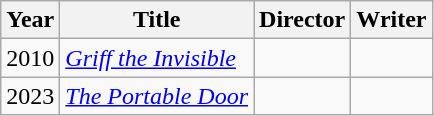<table class="wikitable">
<tr>
<th>Year</th>
<th>Title</th>
<th>Director</th>
<th>Writer</th>
</tr>
<tr>
<td>2010</td>
<td><em><a href='#'>Griff the Invisible</a></em></td>
<td></td>
<td></td>
</tr>
<tr>
<td>2023</td>
<td><em><a href='#'>The Portable Door</a></em></td>
<td></td>
<td></td>
</tr>
</table>
